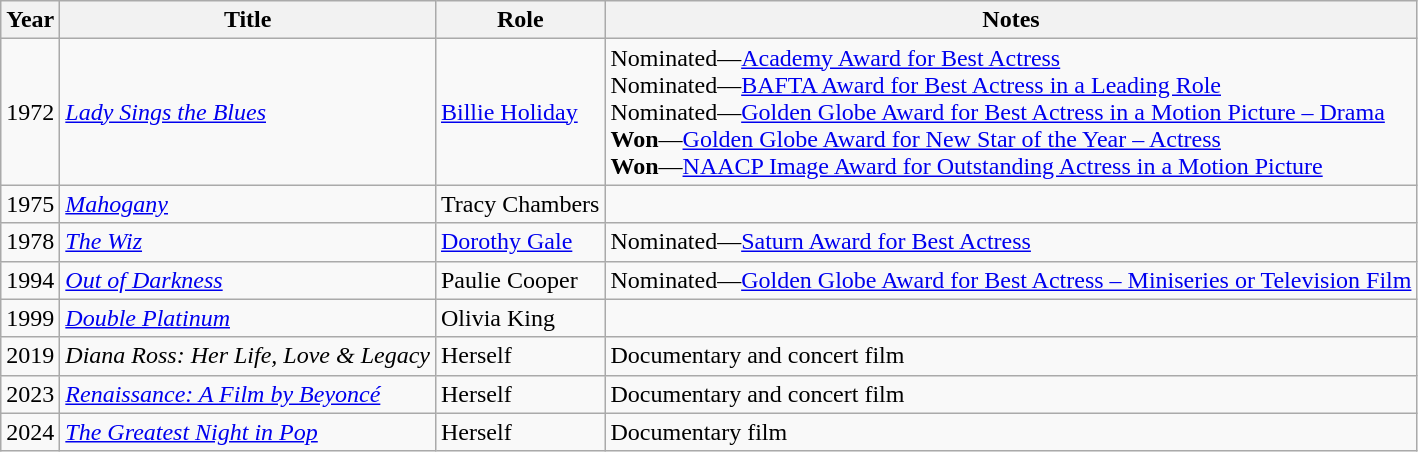<table class="wikitable sortable">
<tr>
<th>Year</th>
<th>Title</th>
<th>Role</th>
<th class="unsortable">Notes</th>
</tr>
<tr>
<td>1972</td>
<td><em><a href='#'>Lady Sings the Blues</a></em></td>
<td><a href='#'>Billie Holiday</a></td>
<td>Nominated—<a href='#'>Academy Award for Best Actress</a><br>Nominated—<a href='#'>BAFTA Award for Best Actress in a Leading Role</a><br>Nominated—<a href='#'>Golden Globe Award for Best Actress in a Motion Picture – Drama</a><br><strong>Won</strong>—<a href='#'>Golden Globe Award for New Star of the Year – Actress</a><br><strong>Won</strong>—<a href='#'>NAACP Image Award for Outstanding Actress in a Motion Picture</a></td>
</tr>
<tr>
<td>1975</td>
<td><em><a href='#'>Mahogany</a></em></td>
<td>Tracy Chambers</td>
<td></td>
</tr>
<tr>
<td>1978</td>
<td><em><a href='#'>The Wiz</a></em></td>
<td><a href='#'>Dorothy Gale</a></td>
<td>Nominated—<a href='#'>Saturn Award for Best Actress</a></td>
</tr>
<tr>
<td>1994</td>
<td><em><a href='#'>Out of Darkness</a></em></td>
<td>Paulie Cooper</td>
<td>Nominated—<a href='#'>Golden Globe Award for Best Actress – Miniseries or Television Film</a></td>
</tr>
<tr>
<td>1999</td>
<td><em><a href='#'>Double Platinum</a></em></td>
<td>Olivia King</td>
<td></td>
</tr>
<tr>
<td>2019</td>
<td><em>Diana Ross: Her Life, Love & Legacy</em></td>
<td>Herself</td>
<td>Documentary and concert film</td>
</tr>
<tr>
<td>2023</td>
<td><em><a href='#'>Renaissance: A Film by Beyoncé</a></em></td>
<td>Herself</td>
<td>Documentary and concert film</td>
</tr>
<tr>
<td>2024</td>
<td><em><a href='#'>The Greatest Night in Pop</a></em></td>
<td>Herself</td>
<td>Documentary film</td>
</tr>
</table>
